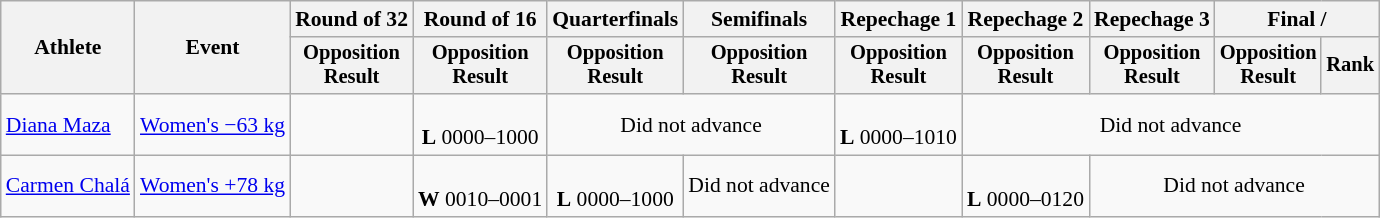<table class="wikitable" style="font-size:90%">
<tr>
<th rowspan="2">Athlete</th>
<th rowspan="2">Event</th>
<th>Round of 32</th>
<th>Round of 16</th>
<th>Quarterfinals</th>
<th>Semifinals</th>
<th>Repechage 1</th>
<th>Repechage 2</th>
<th>Repechage 3</th>
<th colspan=2>Final / </th>
</tr>
<tr style="font-size:95%">
<th>Opposition<br>Result</th>
<th>Opposition<br>Result</th>
<th>Opposition<br>Result</th>
<th>Opposition<br>Result</th>
<th>Opposition<br>Result</th>
<th>Opposition<br>Result</th>
<th>Opposition<br>Result</th>
<th>Opposition<br>Result</th>
<th>Rank</th>
</tr>
<tr align=center>
<td align=left><a href='#'>Diana Maza</a></td>
<td align=left><a href='#'>Women's −63 kg</a></td>
<td></td>
<td><br><strong>L</strong> 0000–1000</td>
<td colspan=2>Did not advance</td>
<td><br><strong>L</strong> 0000–1010</td>
<td colspan=4>Did not advance</td>
</tr>
<tr align=center>
<td align=left><a href='#'>Carmen Chalá</a></td>
<td align=left><a href='#'>Women's +78 kg</a></td>
<td></td>
<td><br><strong>W</strong> 0010–0001</td>
<td><br><strong>L</strong> 0000–1000</td>
<td>Did not advance</td>
<td></td>
<td><br><strong>L</strong> 0000–0120</td>
<td colspan=3>Did not advance</td>
</tr>
</table>
